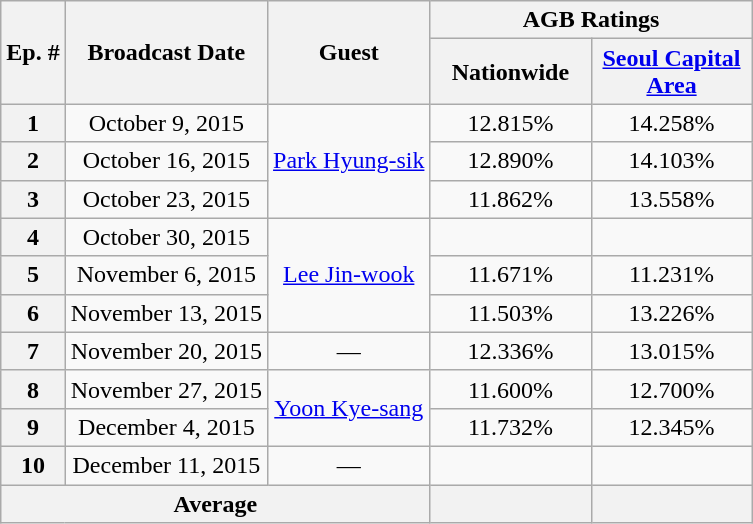<table class="wikitable" style="text-align:center;">
<tr>
<th rowspan=2>Ep. #</th>
<th rowspan=2>Broadcast Date</th>
<th class="unsortable" rowspan=2>Guest</th>
<th colspan=2>AGB Ratings</th>
</tr>
<tr>
<th width=100>Nationwide</th>
<th width=100><a href='#'>Seoul Capital Area</a></th>
</tr>
<tr>
<th>1</th>
<td>October 9, 2015</td>
<td rowspan=3><a href='#'>Park Hyung-sik</a></td>
<td>12.815%</td>
<td>14.258%</td>
</tr>
<tr>
<th>2</th>
<td>October 16, 2015</td>
<td>12.890%</td>
<td>14.103%</td>
</tr>
<tr>
<th>3</th>
<td>October 23, 2015</td>
<td>11.862%</td>
<td>13.558%</td>
</tr>
<tr>
<th>4</th>
<td>October 30, 2015</td>
<td rowspan="3"><a href='#'>Lee Jin-wook</a></td>
<td></td>
<td></td>
</tr>
<tr>
<th>5</th>
<td>November 6, 2015</td>
<td>11.671%</td>
<td>11.231%</td>
</tr>
<tr>
<th>6</th>
<td>November 13, 2015</td>
<td>11.503%</td>
<td>13.226%</td>
</tr>
<tr>
<th>7</th>
<td>November 20, 2015</td>
<td>—</td>
<td>12.336%</td>
<td>13.015%</td>
</tr>
<tr>
<th>8</th>
<td>November 27, 2015</td>
<td rowspan=2><a href='#'>Yoon Kye-sang</a></td>
<td>11.600%</td>
<td>12.700%</td>
</tr>
<tr>
<th>9</th>
<td>December 4, 2015</td>
<td>11.732%</td>
<td>12.345%</td>
</tr>
<tr>
<th>10</th>
<td>December 11, 2015</td>
<td>—</td>
<td></td>
<td></td>
</tr>
<tr>
<th colspan="3">Average</th>
<th></th>
<th></th>
</tr>
</table>
